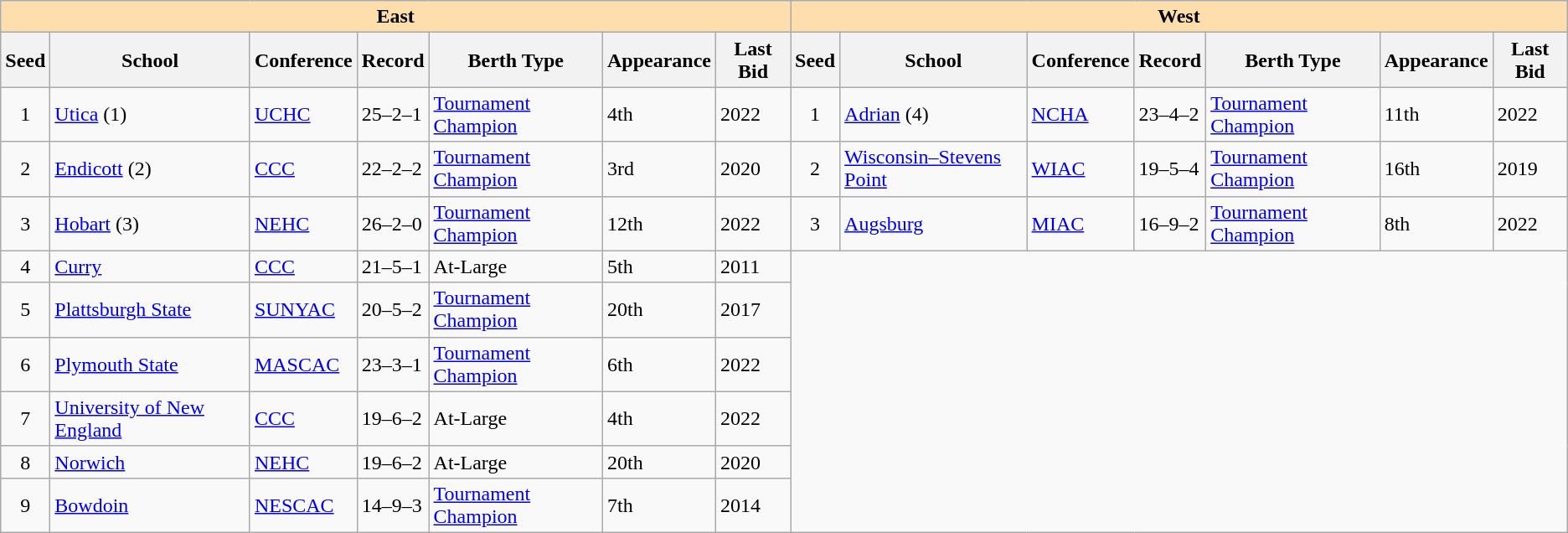<table class="wikitable">
<tr>
<th colspan="7" style="background:#ffdead;">East</th>
<th colspan="7" style="background:#ffdead;">West</th>
</tr>
<tr>
<th>Seed</th>
<th>School</th>
<th>Conference</th>
<th>Record</th>
<th>Berth Type</th>
<th>Appearance</th>
<th>Last Bid</th>
<th>Seed</th>
<th>School</th>
<th>Conference</th>
<th>Record</th>
<th>Berth Type</th>
<th>Appearance</th>
<th>Last Bid</th>
</tr>
<tr>
<td align=center>1</td>
<td><a href='#'>Utica</a> (1)</td>
<td><a href='#'>UCHC</a></td>
<td>25–2–1</td>
<td><a href='#'>Tournament Champion</a></td>
<td>4th</td>
<td>2022</td>
<td align=center>1</td>
<td><a href='#'>Adrian</a> (4)</td>
<td><a href='#'>NCHA</a></td>
<td>23–4–2</td>
<td><a href='#'>Tournament Champion</a></td>
<td>11th</td>
<td>2022</td>
</tr>
<tr>
<td align=center>2</td>
<td><a href='#'>Endicott</a> (2)</td>
<td><a href='#'>CCC</a></td>
<td>22–2–2</td>
<td><a href='#'>Tournament Champion</a></td>
<td>3rd</td>
<td>2020</td>
<td align=center>2</td>
<td><a href='#'>Wisconsin–Stevens Point</a></td>
<td><a href='#'>WIAC</a></td>
<td>19–5–4</td>
<td><a href='#'>Tournament Champion</a></td>
<td>16th</td>
<td>2019</td>
</tr>
<tr>
<td align=center>3</td>
<td><a href='#'>Hobart</a> (3)</td>
<td><a href='#'>NEHC</a></td>
<td>26–2–0</td>
<td><a href='#'>Tournament Champion</a></td>
<td>12th</td>
<td>2022</td>
<td align=center>3</td>
<td><a href='#'>Augsburg</a></td>
<td><a href='#'>MIAC</a></td>
<td>16–9–2</td>
<td><a href='#'>Tournament Champion</a></td>
<td>8th</td>
<td>2022</td>
</tr>
<tr>
<td align=center>4</td>
<td><a href='#'>Curry</a></td>
<td><a href='#'>CCC</a></td>
<td>21–5–1</td>
<td>At-Large</td>
<td>5th</td>
<td>2011</td>
</tr>
<tr>
<td align=center>5</td>
<td><a href='#'>Plattsburgh State</a></td>
<td><a href='#'>SUNYAC</a></td>
<td>20–5–2</td>
<td><a href='#'>Tournament Champion</a></td>
<td>20th</td>
<td>2017</td>
</tr>
<tr>
<td align=center>6</td>
<td><a href='#'>Plymouth State</a></td>
<td><a href='#'>MASCAC</a></td>
<td>23–3–1</td>
<td><a href='#'>Tournament Champion</a></td>
<td>6th</td>
<td>2022</td>
</tr>
<tr>
<td align=center>7</td>
<td><a href='#'>University of New England</a></td>
<td><a href='#'>CCC</a></td>
<td>19–6–2</td>
<td>At-Large</td>
<td>4th</td>
<td>2022</td>
</tr>
<tr>
<td align=center>8</td>
<td><a href='#'>Norwich</a></td>
<td><a href='#'>NEHC</a></td>
<td>19–6–2</td>
<td>At-Large</td>
<td>20th</td>
<td>2020</td>
</tr>
<tr>
<td align=center>9</td>
<td><a href='#'>Bowdoin</a></td>
<td><a href='#'>NESCAC</a></td>
<td>14–9–3</td>
<td><a href='#'>Tournament Champion</a></td>
<td>7th</td>
<td>2014</td>
</tr>
</table>
